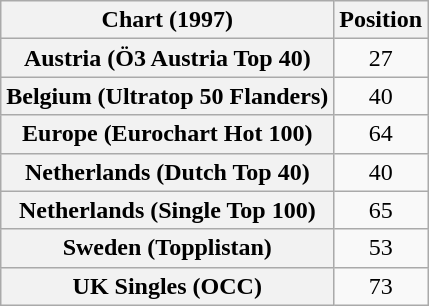<table class="wikitable sortable plainrowheaders">
<tr>
<th scope="col">Chart (1997)</th>
<th scope="col">Position</th>
</tr>
<tr>
<th scope="row">Austria (Ö3 Austria Top 40)</th>
<td align="center">27</td>
</tr>
<tr>
<th scope="row">Belgium (Ultratop 50 Flanders)</th>
<td align="center">40</td>
</tr>
<tr>
<th scope="row">Europe (Eurochart Hot 100)</th>
<td align="center">64</td>
</tr>
<tr>
<th scope="row">Netherlands (Dutch Top 40)</th>
<td align="center">40</td>
</tr>
<tr>
<th scope="row">Netherlands (Single Top 100)</th>
<td align="center">65</td>
</tr>
<tr>
<th scope="row">Sweden (Topplistan)</th>
<td align="center">53</td>
</tr>
<tr>
<th scope="row">UK Singles (OCC)</th>
<td align="center">73</td>
</tr>
</table>
